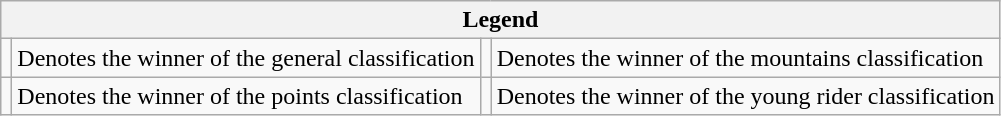<table class="wikitable">
<tr>
<th colspan="4">Legend</th>
</tr>
<tr>
<td></td>
<td>Denotes the winner of the general classification</td>
<td></td>
<td>Denotes the winner of the mountains classification</td>
</tr>
<tr>
<td></td>
<td>Denotes the winner of the points classification</td>
<td></td>
<td>Denotes the winner of the young rider classification</td>
</tr>
</table>
